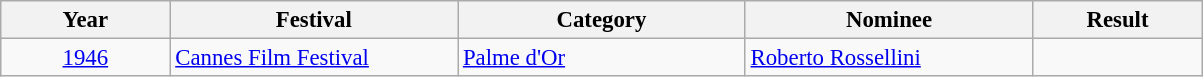<table class="wikitable plainrowheaders sortable" cellpadding="4" style="font-size: 95%">
<tr>
<th width="10%">Year</th>
<th width="17%">Festival</th>
<th width="17%">Category</th>
<th width="17%">Nominee</th>
<th width="10%">Result</th>
</tr>
<tr>
<td style="text-align:center;"><a href='#'>1946</a></td>
<td><a href='#'>Cannes Film Festival</a></td>
<td><a href='#'>Palme d'Or</a></td>
<td><a href='#'>Roberto Rossellini</a></td>
<td></td>
</tr>
</table>
